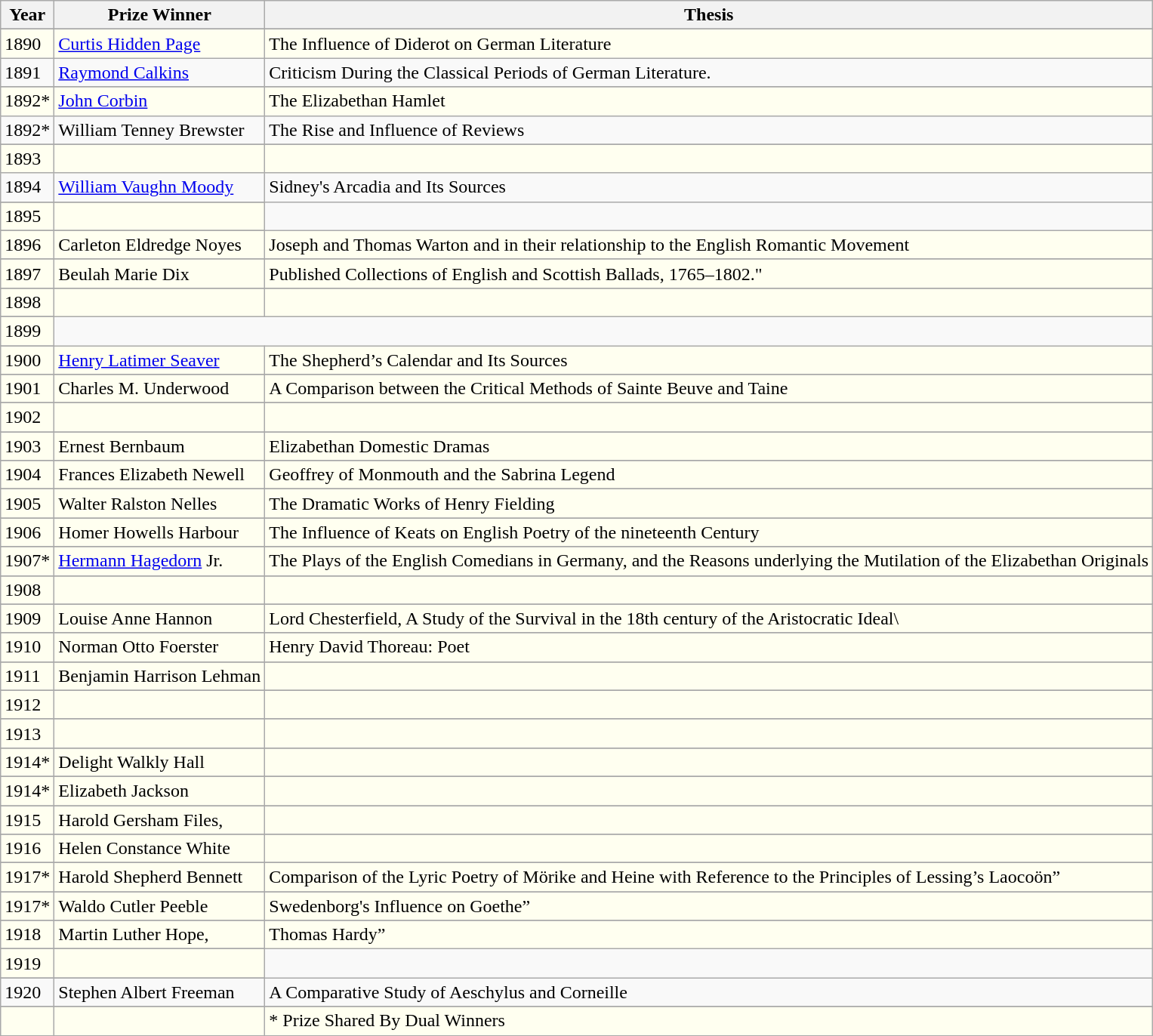<table class="wikitable">
<tr>
<th>Year</th>
<th>Prize Winner</th>
<th>Thesis</th>
</tr>
<tr>
</tr>
<tr bgcolor=#fffff>
<td>1890</td>
<td><a href='#'>Curtis Hidden Page</a></td>
<td>The Influence of Diderot on German Literature</td>
</tr>
<tr>
<td>1891</td>
<td><a href='#'>Raymond Calkins</a></td>
<td>Criticism During the Classical Periods of German Literature.</td>
</tr>
<tr>
</tr>
<tr bgcolor=#fffff>
<td>1892*</td>
<td><a href='#'>John Corbin</a></td>
<td>The Elizabethan Hamlet</td>
</tr>
<tr>
<td>1892*</td>
<td>William Tenney Brewster</td>
<td>The Rise and Influence of Reviews</td>
</tr>
<tr>
</tr>
<tr bgcolor=#fffff>
<td>1893</td>
<td></td>
<td></td>
</tr>
<tr>
<td>1894</td>
<td><a href='#'>William Vaughn Moody</a></td>
<td>Sidney's Arcadia and Its Sources</td>
</tr>
<tr>
</tr>
<tr bgcolor=#fffff>
<td>1895</td>
<td></td>
</tr>
<tr>
</tr>
<tr bgcolor=#fffff>
<td>1896</td>
<td>Carleton Eldredge Noyes</td>
<td>Joseph and Thomas Warton and in their relationship to the English Romantic Movement</td>
</tr>
<tr>
</tr>
<tr bgcolor=#fffff>
<td>1897</td>
<td>Beulah Marie Dix</td>
<td>Published Collections of English and Scottish Ballads, 1765–1802."</td>
</tr>
<tr>
</tr>
<tr bgcolor=#fffff>
<td>1898</td>
<td></td>
<td></td>
</tr>
<tr>
</tr>
<tr bgcolor=#fffff>
<td>1899</td>
</tr>
<tr>
</tr>
<tr bgcolor=#fffff>
<td>1900</td>
<td><a href='#'>Henry Latimer Seaver</a></td>
<td>The Shepherd’s Calendar and Its Sources</td>
</tr>
<tr>
</tr>
<tr bgcolor=#fffff>
<td>1901</td>
<td>Charles M. Underwood</td>
<td>A Comparison between the Critical Methods of Sainte Beuve and Taine</td>
</tr>
<tr>
</tr>
<tr bgcolor=#fffff>
<td>1902</td>
<td></td>
<td></td>
</tr>
<tr>
</tr>
<tr bgcolor=#fffff>
<td>1903</td>
<td>Ernest Bernbaum</td>
<td>Elizabethan Domestic Dramas</td>
</tr>
<tr>
</tr>
<tr bgcolor=#fffff>
<td>1904</td>
<td>Frances Elizabeth Newell</td>
<td>Geoffrey of Monmouth and the Sabrina Legend</td>
</tr>
<tr>
</tr>
<tr bgcolor=#fffff>
<td>1905</td>
<td>Walter Ralston Nelles</td>
<td>The Dramatic Works of Henry Fielding</td>
</tr>
<tr>
</tr>
<tr bgcolor=#fffff>
<td>1906</td>
<td>Homer Howells Harbour</td>
<td>The Influence of Keats on English Poetry of the nineteenth Century</td>
</tr>
<tr>
</tr>
<tr bgcolor=#fffff>
<td>1907*</td>
<td><a href='#'>Hermann Hagedorn</a> Jr.</td>
<td>The Plays of the English Comedians in Germany, and the Reasons underlying the Mutilation of the Elizabethan Originals</td>
</tr>
<tr>
</tr>
<tr bgcolor=#fffff>
<td>1908</td>
<td></td>
<td></td>
</tr>
<tr>
</tr>
<tr bgcolor=#fffff>
<td>1909</td>
<td>Louise Anne Hannon</td>
<td>Lord Chesterfield, A Study of the Survival in the 18th century of the Aristocratic Ideal\</td>
</tr>
<tr>
</tr>
<tr bgcolor=#fffff>
<td>1910</td>
<td>Norman Otto Foerster</td>
<td>Henry David Thoreau: Poet</td>
</tr>
<tr>
</tr>
<tr bgcolor=#fffff>
<td>1911</td>
<td>Benjamin Harrison Lehman</td>
<td></td>
</tr>
<tr ->
</tr>
<tr bgcolor=#fffff>
<td>1912</td>
<td></td>
<td></td>
</tr>
<tr>
</tr>
<tr bgcolor=#fffff>
<td>1913</td>
<td></td>
<td></td>
</tr>
<tr>
</tr>
<tr bgcolor=#fffff>
<td>1914*</td>
<td>Delight Walkly Hall</td>
<td></td>
</tr>
<tr>
</tr>
<tr bgcolor=#fffff>
<td>1914*</td>
<td>Elizabeth Jackson</td>
<td></td>
</tr>
<tr>
</tr>
<tr bgcolor=#fffff>
<td>1915</td>
<td>Harold Gersham Files,</td>
<td></td>
</tr>
<tr>
</tr>
<tr bgcolor=#fffff>
<td>1916</td>
<td>Helen Constance White</td>
<td></td>
</tr>
<tr>
</tr>
<tr bgcolor=#fffff>
<td>1917*</td>
<td>Harold Shepherd Bennett</td>
<td>Comparison of the Lyric Poetry of Mörike and Heine with Reference to the Principles of Lessing’s Laocoön” </td>
</tr>
<tr>
</tr>
<tr bgcolor=#fffff>
<td>1917*</td>
<td>Waldo Cutler Peeble</td>
<td>Swedenborg's Influence on Goethe”</td>
</tr>
<tr>
</tr>
<tr bgcolor=#fffff>
<td>1918</td>
<td>Martin Luther Hope,</td>
<td>Thomas Hardy”</td>
</tr>
<tr>
</tr>
<tr bgcolor=#fffff>
<td>1919</td>
<td></td>
</tr>
<tr>
</tr>
<tr |-bgcolor=#fffff>
<td>1920</td>
<td>Stephen Albert Freeman</td>
<td>A Comparative Study of Aeschylus and Corneille</td>
</tr>
<tr>
</tr>
<tr bgcolor=#fffff>
<td></td>
<td></td>
<td>* Prize Shared By Dual Winners</td>
</tr>
<tr |-bgcolor=#fffff>
</tr>
<tr>
</tr>
</table>
